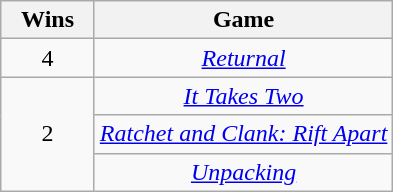<table class="wikitable" style="text-align:center;">
<tr>
<th scope="col" width="55">Wins</th>
<th scope="col" align="center">Game</th>
</tr>
<tr>
<td>4</td>
<td><em><a href='#'>Returnal</a></em></td>
</tr>
<tr>
<td rowspan="3">2</td>
<td><em><a href='#'>It Takes Two</a></em></td>
</tr>
<tr>
<td><em><a href='#'>Ratchet and Clank: Rift Apart</a></em></td>
</tr>
<tr>
<td><em><a href='#'>Unpacking</a></em></td>
</tr>
</table>
